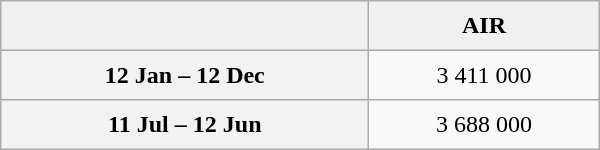<table class="wikitable sortable" style="text-align:center; width:400px; height:100px;">
<tr>
<td style="text-align:center; background:#f0f0f0;"></td>
<td style="text-align:center; background:#f0f0f0;"><strong>AIR</strong></td>
</tr>
<tr>
<th scope="row">12 Jan – 12 Dec</th>
<td>3 411 000</td>
</tr>
<tr>
<th scope="row">11 Jul – 12 Jun</th>
<td>3 688 000</td>
</tr>
</table>
